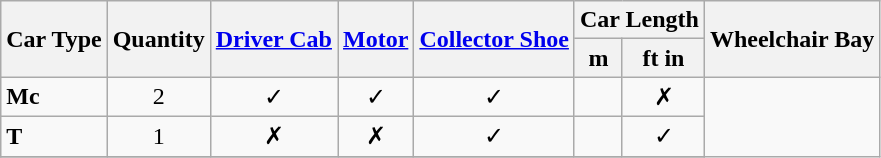<table class="wikitable" style="text-align:center">
<tr>
<th rowspan=2>Car Type</th>
<th rowspan=2>Quantity</th>
<th rowspan=2><a href='#'>Driver Cab</a></th>
<th rowspan=2><a href='#'>Motor</a></th>
<th rowspan=2><a href='#'>Collector Shoe</a></th>
<th colspan=2>Car Length</th>
<th rowspan=2>Wheelchair Bay</th>
</tr>
<tr>
<th bgcolor="#c0c0f0">m</th>
<th bgcolor="#c0c0f0">ft in</th>
</tr>
<tr>
<td style=text-align:left><strong>Mc</strong></td>
<td>2</td>
<td><span>✓</span></td>
<td><span>✓</span></td>
<td><span>✓</span></td>
<td></td>
<td><span>✗</span></td>
</tr>
<tr>
<td style=text-align:left><strong>T</strong></td>
<td>1</td>
<td><span>✗</span></td>
<td><span>✗</span></td>
<td><span>✓</span></td>
<td></td>
<td><span>✓</span></td>
</tr>
<tr>
</tr>
</table>
